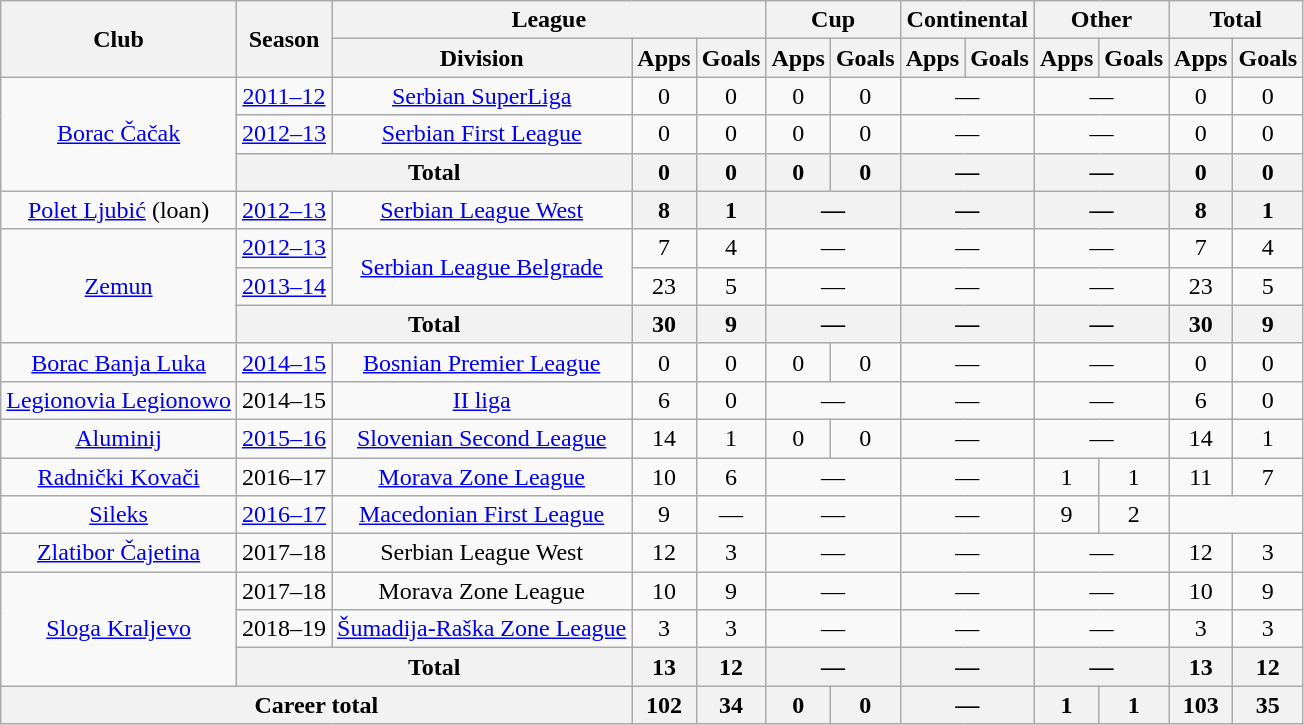<table class="wikitable" style="text-align:center">
<tr>
<th rowspan="2">Club</th>
<th rowspan="2">Season</th>
<th colspan="3">League</th>
<th colspan="2">Cup</th>
<th colspan="2">Continental</th>
<th colspan="2">Other</th>
<th colspan="2">Total</th>
</tr>
<tr>
<th>Division</th>
<th>Apps</th>
<th>Goals</th>
<th>Apps</th>
<th>Goals</th>
<th>Apps</th>
<th>Goals</th>
<th>Apps</th>
<th>Goals</th>
<th>Apps</th>
<th>Goals</th>
</tr>
<tr>
<td rowspan="3"><a href='#'>Borac Čačak</a></td>
<td><a href='#'>2011–12</a></td>
<td><a href='#'>Serbian SuperLiga</a></td>
<td>0</td>
<td>0</td>
<td>0</td>
<td>0</td>
<td colspan="2">—</td>
<td colspan="2">—</td>
<td>0</td>
<td>0</td>
</tr>
<tr>
<td><a href='#'>2012–13</a></td>
<td><a href='#'>Serbian First League</a></td>
<td>0</td>
<td>0</td>
<td>0</td>
<td>0</td>
<td colspan="2">—</td>
<td colspan="2">—</td>
<td>0</td>
<td>0</td>
</tr>
<tr>
<th colspan="2">Total</th>
<th>0</th>
<th>0</th>
<th>0</th>
<th>0</th>
<th colspan="2">—</th>
<th colspan="2">—</th>
<th>0</th>
<th>0</th>
</tr>
<tr>
<td><a href='#'>Polet Ljubić</a> (loan)</td>
<td><a href='#'>2012–13</a></td>
<td><a href='#'>Serbian League West</a></td>
<th>8</th>
<th>1</th>
<th colspan="2">—</th>
<th colspan="2">—</th>
<th colspan="2">—</th>
<th>8</th>
<th>1</th>
</tr>
<tr>
<td rowspan="3"><a href='#'>Zemun</a></td>
<td><a href='#'>2012–13</a></td>
<td rowspan="2"><a href='#'>Serbian League Belgrade</a></td>
<td>7</td>
<td>4</td>
<td colspan="2">—</td>
<td colspan="2">—</td>
<td colspan="2">—</td>
<td>7</td>
<td>4</td>
</tr>
<tr>
<td><a href='#'>2013–14</a></td>
<td>23</td>
<td>5</td>
<td colspan="2">—</td>
<td colspan="2">—</td>
<td colspan="2">—</td>
<td>23</td>
<td>5</td>
</tr>
<tr>
<th colspan="2">Total</th>
<th>30</th>
<th>9</th>
<th colspan="2">—</th>
<th colspan="2">—</th>
<th colspan="2">—</th>
<th>30</th>
<th>9</th>
</tr>
<tr>
<td><a href='#'>Borac Banja Luka</a></td>
<td><a href='#'>2014–15</a></td>
<td><a href='#'>Bosnian Premier League</a></td>
<td>0</td>
<td>0</td>
<td>0</td>
<td>0</td>
<td colspan="2">—</td>
<td colspan="2">—</td>
<td>0</td>
<td>0</td>
</tr>
<tr>
<td><a href='#'>Legionovia Legionowo</a></td>
<td>2014–15</td>
<td><a href='#'>II liga</a></td>
<td>6</td>
<td>0</td>
<td colspan="2">—</td>
<td colspan="2">—</td>
<td colspan="2">—</td>
<td>6</td>
<td>0</td>
</tr>
<tr>
<td><a href='#'>Aluminij</a></td>
<td><a href='#'>2015–16</a></td>
<td><a href='#'>Slovenian Second League</a></td>
<td>14</td>
<td>1</td>
<td>0</td>
<td>0</td>
<td colspan="2">—</td>
<td colspan="2">—</td>
<td>14</td>
<td>1</td>
</tr>
<tr>
<td><a href='#'>Radnički Kovači</a></td>
<td>2016–17</td>
<td><a href='#'>Morava Zone League</a></td>
<td>10</td>
<td>6</td>
<td colspan="2">—</td>
<td colspan="2">—</td>
<td>1</td>
<td>1</td>
<td>11</td>
<td>7</td>
</tr>
<tr>
<td><a href='#'>Sileks</a></td>
<td><a href='#'>2016–17</a></td>
<td><a href='#'>Macedonian First League</a></td>
<td>9</td>
<td 2>—</td>
<td colspan="2">—</td>
<td colspan="2">—</td>
<td>9</td>
<td>2</td>
</tr>
<tr>
<td><a href='#'>Zlatibor Čajetina</a></td>
<td>2017–18</td>
<td>Serbian League West</td>
<td>12</td>
<td>3</td>
<td colspan="2">—</td>
<td colspan="2">—</td>
<td colspan="2">—</td>
<td>12</td>
<td>3</td>
</tr>
<tr>
<td rowspan="3"><a href='#'>Sloga Kraljevo</a></td>
<td>2017–18</td>
<td>Morava Zone League</td>
<td>10</td>
<td>9</td>
<td colspan="2">—</td>
<td colspan="2">—</td>
<td colspan="2">—</td>
<td>10</td>
<td>9</td>
</tr>
<tr>
<td>2018–19</td>
<td><a href='#'>Šumadija-Raška Zone League</a></td>
<td>3</td>
<td>3</td>
<td colspan="2">—</td>
<td colspan="2">—</td>
<td colspan="2">—</td>
<td>3</td>
<td>3</td>
</tr>
<tr>
<th colspan="2">Total</th>
<th>13</th>
<th>12</th>
<th colspan="2">—</th>
<th colspan="2">—</th>
<th colspan="2">—</th>
<th>13</th>
<th>12</th>
</tr>
<tr>
<th colspan="3">Career total</th>
<th>102</th>
<th>34</th>
<th>0</th>
<th>0</th>
<th colspan="2">—</th>
<th>1</th>
<th>1</th>
<th>103</th>
<th>35</th>
</tr>
</table>
